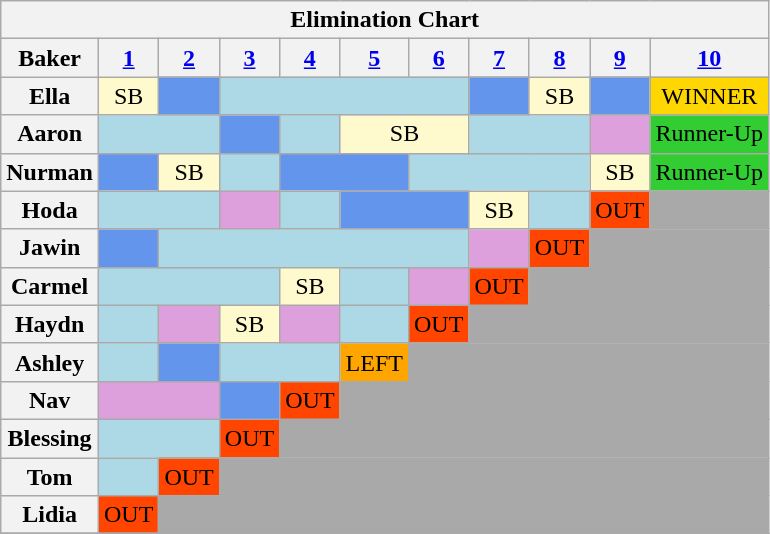<table class="wikitable" style="text-align:center">
<tr>
<th colspan="11">Elimination Chart</th>
</tr>
<tr>
<th>Baker</th>
<th><a href='#'>1</a></th>
<th><a href='#'>2</a></th>
<th><a href='#'>3</a></th>
<th><a href='#'>4</a></th>
<th><a href='#'>5</a></th>
<th><a href='#'>6</a></th>
<th><a href='#'>7</a></th>
<th><a href='#'>8</a></th>
<th><a href='#'>9</a></th>
<th><a href='#'>10</a></th>
</tr>
<tr>
<th>Ella</th>
<td style="background:LemonChiffon;">SB</td>
<td style="background:CornflowerBlue;"></td>
<td colspan="4" style="background:LightBlue;"></td>
<td style="background:CornflowerBlue;"></td>
<td style="background:LemonChiffon;">SB</td>
<td style="background:CornflowerBlue;"></td>
<td style="background:Gold;">WINNER</td>
</tr>
<tr>
<th>Aaron</th>
<td colspan="2" style="background:LightBlue;"></td>
<td style="background:CornflowerBlue;"></td>
<td style="background:LightBlue;"></td>
<td colspan="2" style="background:LemonChiffon;">SB</td>
<td colspan="2" style="background:LightBlue;"></td>
<td style="background:Plum;"></td>
<td style="background:LimeGreen;">Runner-Up</td>
</tr>
<tr>
<th>Nurman</th>
<td style="background:CornflowerBlue;"></td>
<td style="background:LemonChiffon;">SB</td>
<td style="background:LightBlue;"></td>
<td colspan="2" style="background:CornflowerBlue;"></td>
<td colspan="3" style="background:LightBlue;"></td>
<td style="background:LemonChiffon;">SB</td>
<td style="background:LimeGreen;">Runner-Up</td>
</tr>
<tr>
<th>Hoda</th>
<td colspan="2" style="background:LightBlue;"></td>
<td style="background:Plum;"></td>
<td style="background:LightBlue;"></td>
<td colspan="2" style="background:CornflowerBlue;"></td>
<td style="background:LemonChiffon;">SB</td>
<td style="background:LightBlue;"></td>
<td style="background:OrangeRed;">OUT</td>
<td style="background:DarkGrey;"></td>
</tr>
<tr>
<th>Jawin</th>
<td style="background:CornflowerBlue;"></td>
<td colspan="5" style="background:LightBlue;"></td>
<td style="background:Plum;"></td>
<td style="background:OrangeRed;">OUT</td>
<td colspan="2" style="background:DarkGrey;"></td>
</tr>
<tr>
<th>Carmel</th>
<td colspan="3" style="background:LightBlue;"></td>
<td style="background:LemonChiffon;">SB</td>
<td style="background:LightBlue;"></td>
<td style="background:Plum;"></td>
<td style="background:OrangeRed;">OUT</td>
<td colspan="3" style="background:DarkGrey;"></td>
</tr>
<tr>
<th>Haydn</th>
<td style="background:LightBlue;"></td>
<td style="background:Plum;"></td>
<td style="background:LemonChiffon;">SB</td>
<td style="background:Plum;"></td>
<td style="background:LightBlue;"></td>
<td style="background:OrangeRed;">OUT</td>
<td colspan="4" style="background:DarkGrey;"></td>
</tr>
<tr>
<th>Ashley</th>
<td style="background:LightBlue;"></td>
<td style="background:CornflowerBlue;"></td>
<td colspan="2" style="background:LightBlue;"></td>
<td style="background:Orange;">LEFT</td>
<td colspan="5" style="background:DarkGrey;"></td>
</tr>
<tr>
<th>Nav</th>
<td colspan="2" style="background:Plum;"></td>
<td style="background:CornflowerBlue;"></td>
<td style="background:OrangeRed;">OUT</td>
<td colspan="6" style="background:DarkGrey;"></td>
</tr>
<tr>
<th>Blessing</th>
<td colspan="2" style="background:LightBlue;"></td>
<td style="background:OrangeRed;">OUT</td>
<td colspan="7" style="background:DarkGrey;"></td>
</tr>
<tr>
<th>Tom</th>
<td style="background:LightBlue;"></td>
<td style="background:OrangeRed;">OUT</td>
<td colspan="8" style="background:DarkGrey;"></td>
</tr>
<tr>
<th>Lidia</th>
<td style="background:OrangeRed;">OUT</td>
<td colspan="9" style="background:DarkGrey;"></td>
</tr>
<tr>
</tr>
</table>
